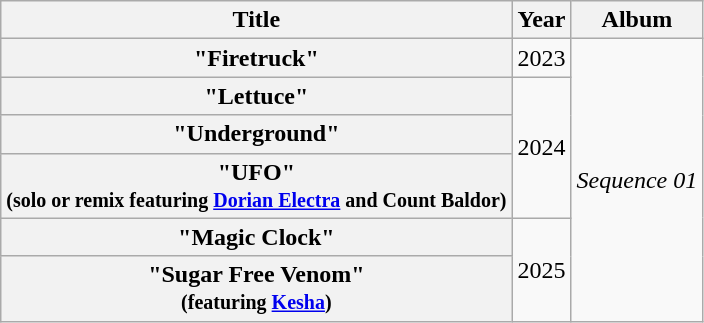<table class="wikitable plainrowheaders" style="text-align:center;">
<tr>
<th scope="col">Title</th>
<th scope="col">Year</th>
<th scope="col">Album</th>
</tr>
<tr>
<th scope="row">"Firetruck"</th>
<td>2023</td>
<td rowspan="6"><em>Sequence 01</em></td>
</tr>
<tr>
<th scope="row">"Lettuce"</th>
<td rowspan="3">2024</td>
</tr>
<tr>
<th scope="row">"Underground"</th>
</tr>
<tr>
<th scope="row">"UFO" <br><small>(solo or remix featuring <a href='#'>Dorian Electra</a> and Count Baldor)</small></th>
</tr>
<tr>
<th scope="row">"Magic Clock"</th>
<td rowspan="2">2025</td>
</tr>
<tr>
<th scope="row">"Sugar Free Venom"<br><small>(featuring <a href='#'>Kesha</a>)</small></th>
</tr>
</table>
